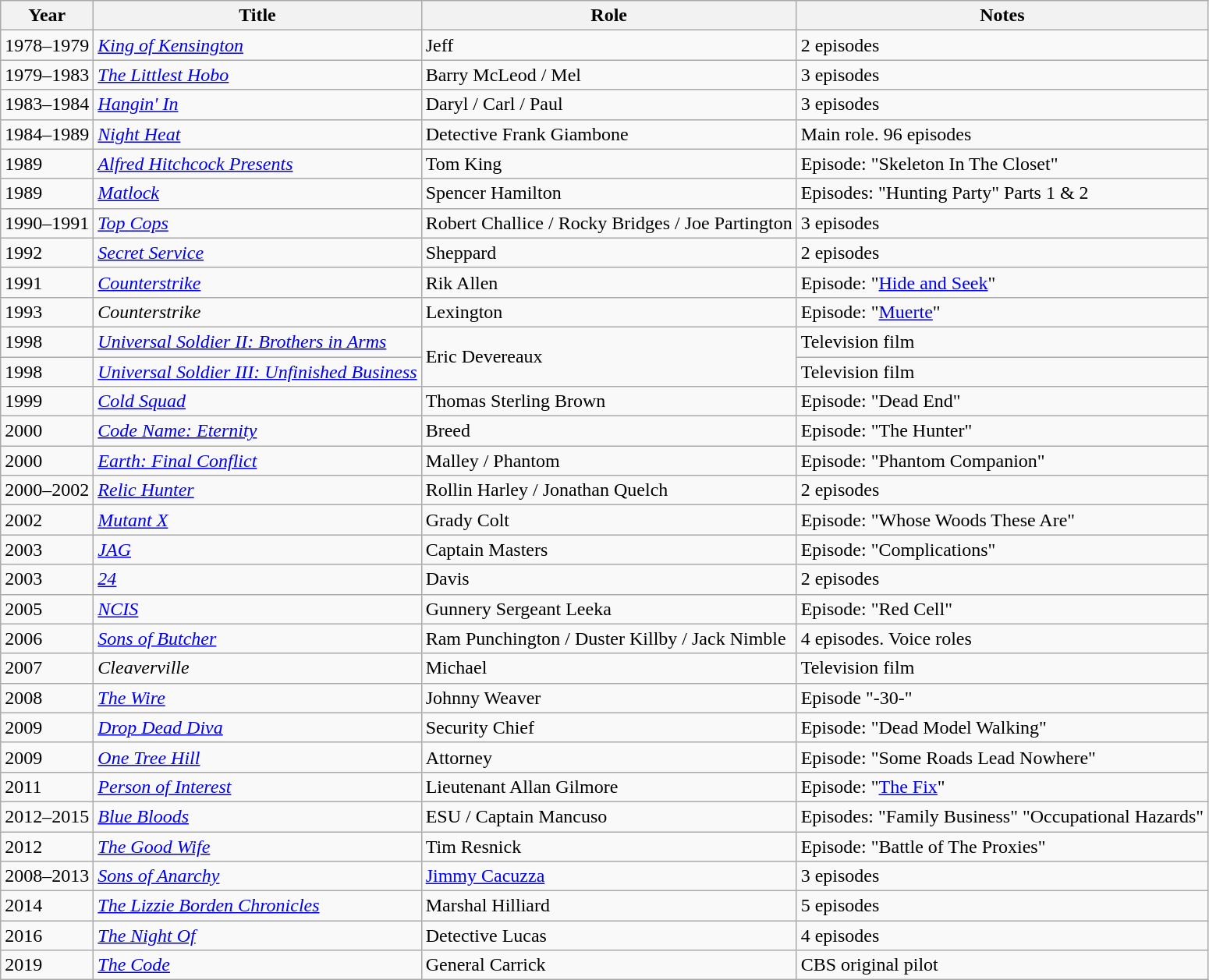<table class="wikitable sortable">
<tr>
<th>Year</th>
<th>Title</th>
<th>Role</th>
<th class="unsortable">Notes</th>
</tr>
<tr>
<td>1978–1979</td>
<td><em><a href='#'>King of Kensington</a></em></td>
<td>Jeff</td>
<td>2 episodes</td>
</tr>
<tr>
<td>1979–1983</td>
<td data-sort-value="Littlest Hobo, The"><em><a href='#'>The Littlest Hobo</a></em></td>
<td>Barry McLeod / Mel</td>
<td>3 episodes</td>
</tr>
<tr>
<td>1983–1984</td>
<td><em><a href='#'>Hangin' In</a></em></td>
<td>Daryl / Carl / Paul</td>
<td>3 episodes</td>
</tr>
<tr>
<td>1984–1989</td>
<td><em><a href='#'>Night Heat</a></em></td>
<td>Detective Frank Giambone</td>
<td>Main role. 96 episodes</td>
</tr>
<tr>
<td>1989</td>
<td><em><a href='#'>Alfred Hitchcock Presents</a></em></td>
<td>Tom King</td>
<td>Episode: "Skeleton In The Closet"</td>
</tr>
<tr>
<td>1989</td>
<td><em><a href='#'>Matlock</a></em></td>
<td>Spencer Hamilton</td>
<td>Episodes: "Hunting Party" Parts 1 & 2</td>
</tr>
<tr>
<td>1990–1991</td>
<td><em><a href='#'>Top Cops</a></em></td>
<td>Robert Challice / Rocky Bridges / Joe Partington</td>
<td>3 episodes</td>
</tr>
<tr>
<td>1992</td>
<td><em><a href='#'>Secret Service</a></em></td>
<td>Sheppard</td>
<td>2 episodes</td>
</tr>
<tr>
<td>1991</td>
<td><em><a href='#'>Counterstrike</a></em></td>
<td>Rik Allen</td>
<td>Episode: "<a href='#'>Hide and Seek</a>"</td>
</tr>
<tr>
<td>1993</td>
<td><em>Counterstrike</em></td>
<td>Lexington</td>
<td>Episode: "<a href='#'>Muerte</a>"</td>
</tr>
<tr>
<td>1998</td>
<td><em><a href='#'>Universal Soldier II: Brothers in Arms</a></em></td>
<td rowspan="2">Eric Devereaux</td>
<td>Television film</td>
</tr>
<tr>
<td>1998</td>
<td><em><a href='#'>Universal Soldier III: Unfinished Business</a></em></td>
<td>Television film</td>
</tr>
<tr>
<td>1999</td>
<td><em><a href='#'>Cold Squad</a></em></td>
<td>Thomas Sterling Brown</td>
<td>Episode: "Dead End"</td>
</tr>
<tr>
<td>2000</td>
<td><em><a href='#'>Code Name: Eternity</a></em></td>
<td>Breed</td>
<td>Episode: "The Hunter"</td>
</tr>
<tr>
<td>2000</td>
<td><em><a href='#'>Earth: Final Conflict</a></em></td>
<td>Malley / Phantom</td>
<td>Episode: "Phantom Companion"</td>
</tr>
<tr>
<td>2000–2002</td>
<td><em><a href='#'>Relic Hunter</a></em></td>
<td>Rollin Harley / Jonathan Quelch</td>
<td>2 episodes</td>
</tr>
<tr>
<td>2002</td>
<td><em><a href='#'>Mutant X</a></em></td>
<td>Grady Colt</td>
<td>Episode: "Whose Woods These Are"</td>
</tr>
<tr>
<td>2003</td>
<td><em><a href='#'>JAG</a></em></td>
<td>Captain Masters</td>
<td>Episode: "Complications"</td>
</tr>
<tr>
<td>2003</td>
<td><em><a href='#'>24</a></em></td>
<td>Davis</td>
<td>2 episodes</td>
</tr>
<tr>
<td>2005</td>
<td><em><a href='#'>NCIS</a></em></td>
<td>Gunnery Sergeant Leeka</td>
<td>Episode: "Red Cell"</td>
</tr>
<tr>
<td>2006</td>
<td><em><a href='#'>Sons of Butcher</a></em></td>
<td>Ram Punchington / Duster Killby / Jack Nimble</td>
<td>4 episodes. Voice roles</td>
</tr>
<tr>
<td>2007</td>
<td><em>Cleaverville</em></td>
<td>Michael</td>
<td>Television film</td>
</tr>
<tr>
<td>2008</td>
<td data-sort-value="Wire, The"><em><a href='#'>The Wire</a></em></td>
<td>Johnny Weaver</td>
<td>Episode "-30-"</td>
</tr>
<tr>
<td>2009</td>
<td><em><a href='#'>Drop Dead Diva</a></em></td>
<td>Security Chief</td>
<td>Episode: "Dead Model Walking"</td>
</tr>
<tr>
<td>2009</td>
<td><em><a href='#'>One Tree Hill</a></em></td>
<td>Attorney</td>
<td>Episode: "Some Roads Lead Nowhere"</td>
</tr>
<tr>
<td>2011</td>
<td><em><a href='#'>Person of Interest</a></em></td>
<td>Lieutenant Allan Gilmore</td>
<td>Episode: "<a href='#'>The Fix</a>"</td>
</tr>
<tr>
<td>2012–2015</td>
<td><em><a href='#'>Blue Bloods</a></em></td>
<td>ESU / Captain Mancuso</td>
<td>Episodes: "Family Business" "Occupational Hazards"</td>
</tr>
<tr>
<td>2012</td>
<td data-sort-value="Good Wife, The"><em><a href='#'>The Good Wife</a></em></td>
<td>Tim Resnick</td>
<td>Episode: "Battle of The Proxies"</td>
</tr>
<tr>
<td>2008–2013</td>
<td><em><a href='#'>Sons of Anarchy</a></em></td>
<td><a href='#'>Jimmy Cacuzza</a></td>
<td>3 episodes</td>
</tr>
<tr>
<td>2014</td>
<td data-sort-value="Lizzie Borden Chronicles, The"><em><a href='#'>The Lizzie Borden Chronicles</a></em></td>
<td>Marshal Hilliard</td>
<td>5 episodes</td>
</tr>
<tr>
<td>2016</td>
<td data-sort-value="Night Of, The"><em><a href='#'>The Night Of</a></em></td>
<td>Detective Lucas</td>
<td>4 episodes</td>
</tr>
<tr>
<td>2019</td>
<td data-sort-value="Code, The"><em><a href='#'>The Code</a></em></td>
<td>General Carrick</td>
<td>CBS original pilot</td>
</tr>
</table>
